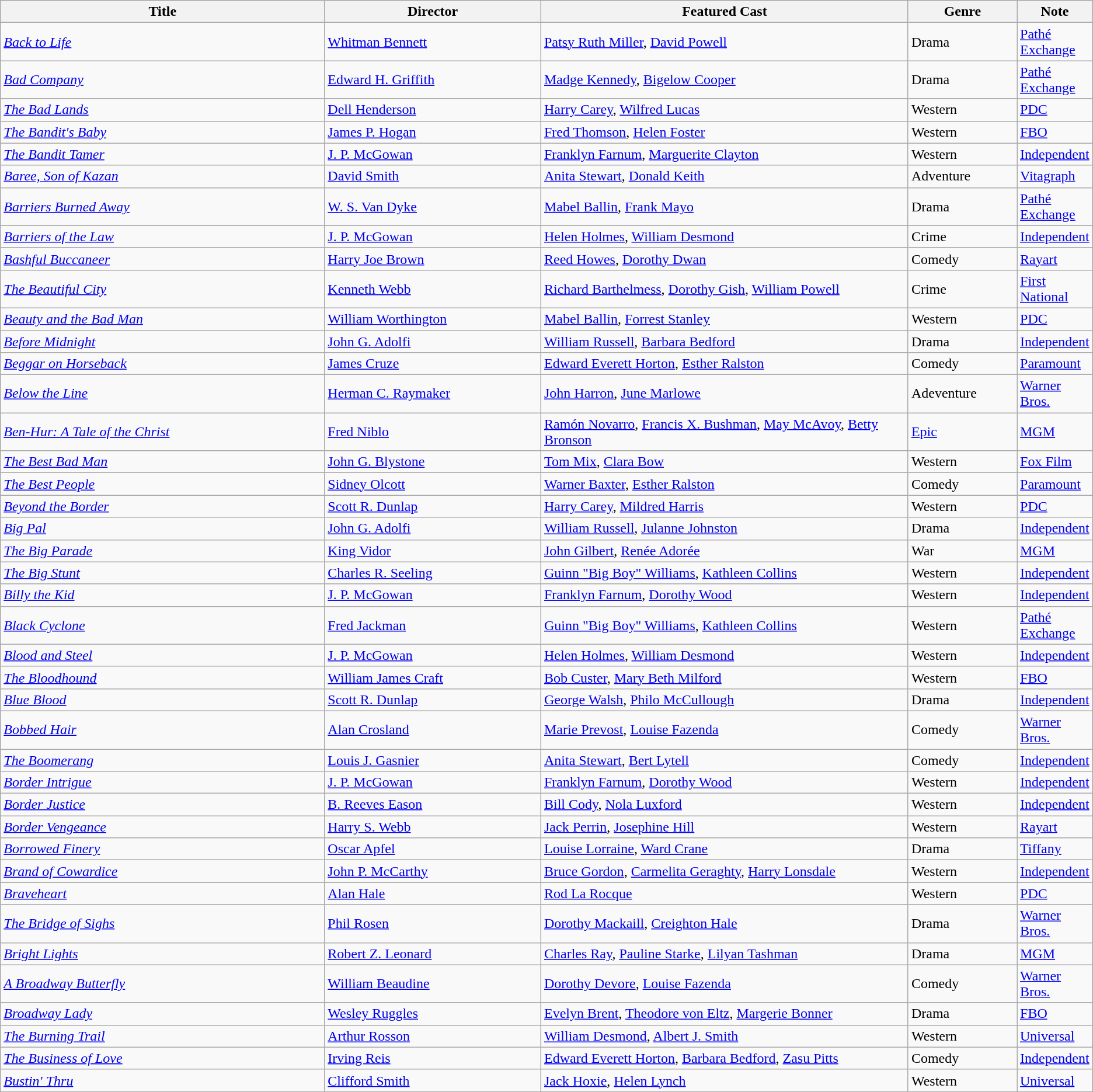<table class="wikitable">
<tr>
<th style="width:30%;">Title</th>
<th style="width:20%;">Director</th>
<th style="width:34%;">Featured Cast</th>
<th style="width:10%;">Genre</th>
<th style="width:10%;">Note</th>
</tr>
<tr>
<td><em><a href='#'>Back to Life</a></em></td>
<td><a href='#'>Whitman Bennett</a></td>
<td><a href='#'>Patsy Ruth Miller</a>, <a href='#'>David Powell</a></td>
<td>Drama</td>
<td><a href='#'>Pathé Exchange</a></td>
</tr>
<tr>
<td><em><a href='#'>Bad Company</a></em></td>
<td><a href='#'>Edward H. Griffith</a></td>
<td><a href='#'>Madge Kennedy</a>, <a href='#'>Bigelow Cooper</a></td>
<td>Drama</td>
<td><a href='#'>Pathé Exchange</a></td>
</tr>
<tr>
<td><em><a href='#'>The Bad Lands</a></em></td>
<td><a href='#'>Dell Henderson</a></td>
<td><a href='#'>Harry Carey</a>, <a href='#'>Wilfred Lucas</a></td>
<td>Western</td>
<td><a href='#'>PDC</a></td>
</tr>
<tr>
<td><em><a href='#'>The Bandit's Baby</a></em></td>
<td><a href='#'>James P. Hogan</a></td>
<td><a href='#'>Fred Thomson</a>, <a href='#'>Helen Foster</a></td>
<td>Western</td>
<td><a href='#'>FBO</a></td>
</tr>
<tr>
<td><em><a href='#'>The Bandit Tamer</a></em></td>
<td><a href='#'>J. P. McGowan</a></td>
<td><a href='#'>Franklyn Farnum</a>, <a href='#'>Marguerite Clayton</a></td>
<td>Western</td>
<td><a href='#'>Independent</a></td>
</tr>
<tr>
<td><em><a href='#'>Baree, Son of Kazan</a></em></td>
<td><a href='#'>David Smith</a></td>
<td><a href='#'>Anita Stewart</a>, <a href='#'>Donald Keith</a></td>
<td>Adventure</td>
<td><a href='#'>Vitagraph</a></td>
</tr>
<tr>
<td><em><a href='#'>Barriers Burned Away</a></em></td>
<td><a href='#'>W. S. Van Dyke</a></td>
<td><a href='#'>Mabel Ballin</a>, <a href='#'>Frank Mayo</a></td>
<td>Drama</td>
<td><a href='#'>Pathé Exchange</a></td>
</tr>
<tr>
<td><em><a href='#'>Barriers of the Law</a></em></td>
<td><a href='#'>J. P. McGowan</a></td>
<td><a href='#'>Helen Holmes</a>, <a href='#'>William Desmond</a></td>
<td>Crime</td>
<td><a href='#'>Independent</a></td>
</tr>
<tr>
<td><em><a href='#'>Bashful Buccaneer</a></em></td>
<td><a href='#'>Harry Joe Brown</a></td>
<td><a href='#'>Reed Howes</a>, <a href='#'>Dorothy Dwan</a></td>
<td>Comedy</td>
<td><a href='#'>Rayart</a></td>
</tr>
<tr>
<td><em><a href='#'>The Beautiful City</a></em></td>
<td><a href='#'>Kenneth Webb</a></td>
<td><a href='#'>Richard Barthelmess</a>, <a href='#'>Dorothy Gish</a>, <a href='#'>William Powell</a></td>
<td>Crime</td>
<td><a href='#'>First National</a></td>
</tr>
<tr>
<td><em><a href='#'>Beauty and the Bad Man</a></em></td>
<td><a href='#'>William Worthington</a></td>
<td><a href='#'>Mabel Ballin</a>, <a href='#'>Forrest Stanley</a></td>
<td>Western</td>
<td><a href='#'>PDC</a></td>
</tr>
<tr>
<td><em><a href='#'>Before Midnight</a></em></td>
<td><a href='#'>John G. Adolfi</a></td>
<td><a href='#'>William Russell</a>, <a href='#'>Barbara Bedford</a></td>
<td>Drama</td>
<td><a href='#'>Independent</a></td>
</tr>
<tr>
<td><em><a href='#'>Beggar on Horseback</a></em></td>
<td><a href='#'>James Cruze</a></td>
<td><a href='#'>Edward Everett Horton</a>, <a href='#'>Esther Ralston</a></td>
<td>Comedy</td>
<td><a href='#'>Paramount</a></td>
</tr>
<tr>
<td><em><a href='#'>Below the Line</a></em></td>
<td><a href='#'>Herman C. Raymaker</a></td>
<td><a href='#'>John Harron</a>, <a href='#'>June Marlowe</a></td>
<td>Adeventure</td>
<td><a href='#'>Warner Bros.</a></td>
</tr>
<tr>
<td><em><a href='#'>Ben-Hur: A Tale of the Christ</a></em></td>
<td><a href='#'>Fred Niblo</a></td>
<td><a href='#'>Ramón Novarro</a>, <a href='#'>Francis X. Bushman</a>, <a href='#'>May McAvoy</a>, <a href='#'>Betty Bronson</a></td>
<td><a href='#'>Epic</a></td>
<td><a href='#'>MGM</a></td>
</tr>
<tr>
<td><em><a href='#'>The Best Bad Man</a></em></td>
<td><a href='#'>John G. Blystone</a></td>
<td><a href='#'>Tom Mix</a>, <a href='#'>Clara Bow</a></td>
<td>Western</td>
<td><a href='#'>Fox Film</a></td>
</tr>
<tr>
<td><em><a href='#'>The Best People</a></em></td>
<td><a href='#'>Sidney Olcott</a></td>
<td><a href='#'>Warner Baxter</a>, <a href='#'>Esther Ralston</a></td>
<td>Comedy</td>
<td><a href='#'>Paramount</a></td>
</tr>
<tr>
<td><em><a href='#'>Beyond the Border</a></em></td>
<td><a href='#'>Scott R. Dunlap</a></td>
<td><a href='#'>Harry Carey</a>, <a href='#'>Mildred Harris</a></td>
<td>Western</td>
<td><a href='#'>PDC</a></td>
</tr>
<tr>
<td><em><a href='#'>Big Pal</a></em></td>
<td><a href='#'>John G. Adolfi</a></td>
<td><a href='#'>William Russell</a>, <a href='#'>Julanne Johnston</a></td>
<td>Drama</td>
<td><a href='#'>Independent</a></td>
</tr>
<tr>
<td><em><a href='#'>The Big Parade</a></em></td>
<td><a href='#'>King Vidor</a></td>
<td><a href='#'>John Gilbert</a>, <a href='#'>Renée Adorée</a></td>
<td>War</td>
<td><a href='#'>MGM</a></td>
</tr>
<tr>
<td><em><a href='#'>The Big Stunt</a></em></td>
<td><a href='#'>Charles R. Seeling</a></td>
<td><a href='#'>Guinn "Big Boy" Williams</a>, <a href='#'>Kathleen Collins</a></td>
<td>Western</td>
<td><a href='#'>Independent</a></td>
</tr>
<tr>
<td><em><a href='#'>Billy the Kid</a></em></td>
<td><a href='#'>J. P. McGowan</a></td>
<td><a href='#'>Franklyn Farnum</a>, <a href='#'>Dorothy Wood</a></td>
<td>Western</td>
<td><a href='#'>Independent</a></td>
</tr>
<tr>
<td><em><a href='#'>Black Cyclone</a></em></td>
<td><a href='#'>Fred Jackman</a></td>
<td><a href='#'>Guinn "Big Boy" Williams</a>, <a href='#'>Kathleen Collins</a></td>
<td>Western</td>
<td><a href='#'>Pathé Exchange</a></td>
</tr>
<tr>
<td><em><a href='#'>Blood and Steel</a></em></td>
<td><a href='#'>J. P. McGowan</a></td>
<td><a href='#'>Helen Holmes</a>, <a href='#'>William Desmond</a></td>
<td>Western</td>
<td><a href='#'>Independent</a></td>
</tr>
<tr>
<td><em><a href='#'>The Bloodhound</a></em></td>
<td><a href='#'>William James Craft</a></td>
<td><a href='#'>Bob Custer</a>, <a href='#'>Mary Beth Milford</a></td>
<td>Western</td>
<td><a href='#'>FBO</a></td>
</tr>
<tr>
<td><em><a href='#'>Blue Blood</a></em></td>
<td><a href='#'>Scott R. Dunlap</a></td>
<td><a href='#'>George Walsh</a>, <a href='#'>Philo McCullough</a></td>
<td>Drama</td>
<td><a href='#'>Independent</a></td>
</tr>
<tr>
<td><em><a href='#'>Bobbed Hair</a></em></td>
<td><a href='#'>Alan Crosland</a></td>
<td><a href='#'>Marie Prevost</a>, <a href='#'>Louise Fazenda</a></td>
<td>Comedy</td>
<td><a href='#'>Warner Bros.</a></td>
</tr>
<tr>
<td><em><a href='#'>The Boomerang</a></em></td>
<td><a href='#'>Louis J. Gasnier</a></td>
<td><a href='#'>Anita Stewart</a>, <a href='#'>Bert Lytell</a></td>
<td>Comedy</td>
<td><a href='#'>Independent</a></td>
</tr>
<tr>
<td><em><a href='#'>Border Intrigue</a></em></td>
<td><a href='#'>J. P. McGowan</a></td>
<td><a href='#'>Franklyn Farnum</a>, <a href='#'>Dorothy Wood</a></td>
<td>Western</td>
<td><a href='#'>Independent</a></td>
</tr>
<tr>
<td><em><a href='#'>Border Justice</a></em></td>
<td><a href='#'>B. Reeves Eason</a></td>
<td><a href='#'>Bill Cody</a>, <a href='#'>Nola Luxford</a></td>
<td>Western</td>
<td><a href='#'>Independent</a></td>
</tr>
<tr>
<td><em><a href='#'>Border Vengeance</a></em></td>
<td><a href='#'>Harry S. Webb</a></td>
<td><a href='#'>Jack Perrin</a>, <a href='#'>Josephine Hill</a></td>
<td>Western</td>
<td><a href='#'>Rayart</a></td>
</tr>
<tr>
<td><em><a href='#'>Borrowed Finery</a></em></td>
<td><a href='#'>Oscar Apfel</a></td>
<td><a href='#'>Louise Lorraine</a>, <a href='#'>Ward Crane</a></td>
<td>Drama</td>
<td><a href='#'>Tiffany</a></td>
</tr>
<tr>
<td><em><a href='#'>Brand of Cowardice</a></em></td>
<td><a href='#'>John P. McCarthy</a></td>
<td><a href='#'>Bruce Gordon</a>, <a href='#'>Carmelita Geraghty</a>, <a href='#'>Harry Lonsdale</a></td>
<td>Western</td>
<td><a href='#'>Independent</a></td>
</tr>
<tr>
<td><em><a href='#'>Braveheart</a></em></td>
<td><a href='#'>Alan Hale</a></td>
<td><a href='#'>Rod La Rocque</a></td>
<td>Western</td>
<td><a href='#'>PDC</a></td>
</tr>
<tr>
<td><em><a href='#'>The Bridge of Sighs</a></em></td>
<td><a href='#'>Phil Rosen</a></td>
<td><a href='#'>Dorothy Mackaill</a>, <a href='#'>Creighton Hale</a></td>
<td>Drama</td>
<td><a href='#'>Warner Bros.</a></td>
</tr>
<tr>
<td><em><a href='#'>Bright Lights</a></em></td>
<td><a href='#'>Robert Z. Leonard</a></td>
<td><a href='#'>Charles Ray</a>, <a href='#'>Pauline Starke</a>, <a href='#'>Lilyan Tashman</a></td>
<td>Drama</td>
<td><a href='#'>MGM</a></td>
</tr>
<tr>
<td><em><a href='#'>A Broadway Butterfly</a></em></td>
<td><a href='#'>William Beaudine</a></td>
<td><a href='#'>Dorothy Devore</a>, <a href='#'>Louise Fazenda</a></td>
<td>Comedy</td>
<td><a href='#'>Warner Bros.</a></td>
</tr>
<tr>
<td><em><a href='#'>Broadway Lady</a></em></td>
<td><a href='#'>Wesley Ruggles</a></td>
<td><a href='#'>Evelyn Brent</a>, <a href='#'>Theodore von Eltz</a>, <a href='#'>Margerie Bonner</a></td>
<td>Drama</td>
<td><a href='#'>FBO</a></td>
</tr>
<tr>
<td><em><a href='#'>The Burning Trail</a></em></td>
<td><a href='#'>Arthur Rosson</a></td>
<td><a href='#'>William Desmond</a>, <a href='#'>Albert J. Smith</a></td>
<td>Western</td>
<td><a href='#'>Universal</a></td>
</tr>
<tr>
<td><em><a href='#'>The Business of Love</a></em></td>
<td><a href='#'>Irving Reis</a></td>
<td><a href='#'>Edward Everett Horton</a>, <a href='#'>Barbara Bedford</a>, <a href='#'>Zasu Pitts</a></td>
<td>Comedy</td>
<td><a href='#'>Independent</a></td>
</tr>
<tr>
<td><em><a href='#'>Bustin' Thru</a></em></td>
<td><a href='#'>Clifford Smith</a></td>
<td><a href='#'>Jack Hoxie</a>, <a href='#'>Helen Lynch</a></td>
<td>Western</td>
<td><a href='#'>Universal</a></td>
</tr>
<tr>
</tr>
</table>
